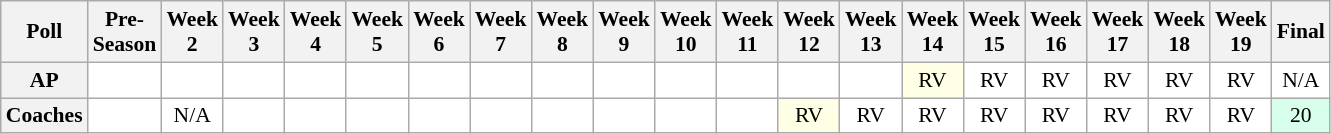<table class="wikitable" style="white-space:nowrap;font-size:90%">
<tr>
<th>Poll</th>
<th>Pre-<br>Season</th>
<th>Week<br>2</th>
<th>Week<br>3</th>
<th>Week<br>4</th>
<th>Week<br>5</th>
<th>Week<br>6</th>
<th>Week<br>7</th>
<th>Week<br>8</th>
<th>Week<br>9</th>
<th>Week<br>10</th>
<th>Week<br>11</th>
<th>Week<br>12</th>
<th>Week<br>13</th>
<th>Week<br>14</th>
<th>Week<br>15</th>
<th>Week<br>16</th>
<th>Week<br>17</th>
<th>Week<br>18</th>
<th>Week<br>19</th>
<th>Final</th>
</tr>
<tr style="text-align:center;">
<th>AP</th>
<td style="background:#FFF;"></td>
<td style="background:#FFF;"></td>
<td style="background:#FFF;"></td>
<td style="background:#FFF;"></td>
<td style="background:#FFF;"></td>
<td style="background:#FFF;"></td>
<td style="background:#FFF;"></td>
<td style="background:#FFF;"></td>
<td style="background:#FFF;"></td>
<td style="background:#FFF;"></td>
<td style="background:#FFF;"></td>
<td style="background:#FFF;"></td>
<td style="background:#FFF;"></td>
<td style="background:#FFFFE6;">RV</td>
<td style="background:#FFF;">RV</td>
<td style="background:#FFF;">RV</td>
<td style="background:#FFF;">RV</td>
<td style="background:#FFF;">RV</td>
<td style="background:#FFF;">RV</td>
<td style="background:#FFF;">N/A</td>
</tr>
<tr style="text-align:center;">
<th>Coaches</th>
<td style="background:#FFF;"></td>
<td style="background:#FFF;">N/A</td>
<td style="background:#FFF;"></td>
<td style="background:#FFF;"></td>
<td style="background:#FFF;"></td>
<td style="background:#FFF;"></td>
<td style="background:#FFF;"></td>
<td style="background:#FFF;"></td>
<td style="background:#FFF;"></td>
<td style="background:#FFF;"></td>
<td style="background:#FFF;"></td>
<td style="background:#FFFFE6;">RV</td>
<td style="background:#FFF;">RV</td>
<td style="background:#FFF;">RV</td>
<td style="background:#FFF;">RV</td>
<td style="background:#FFF;">RV</td>
<td style="background:#FFF;">RV</td>
<td style="background:#FFF;">RV</td>
<td style="background:#FFF;">RV</td>
<td style="background:#D8FFEB;">20</td>
</tr>
</table>
